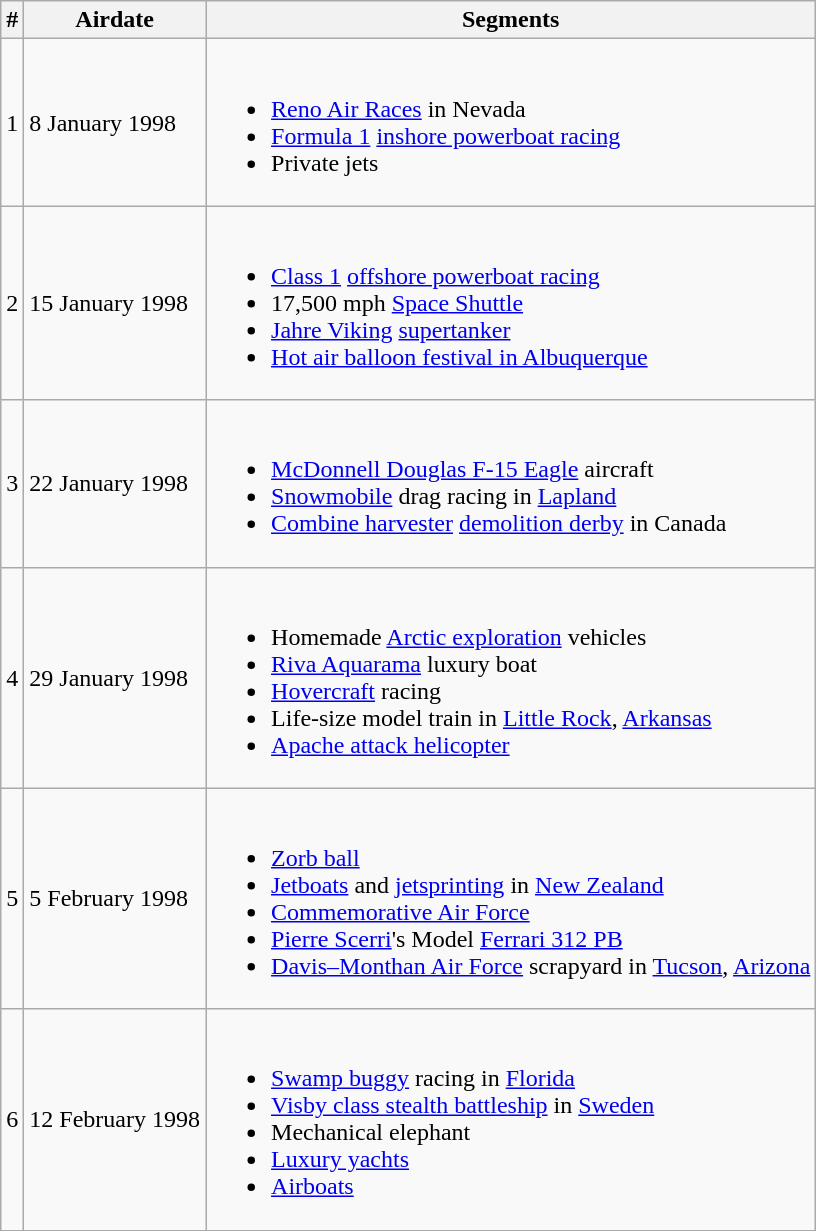<table class="wikitable sortable">
<tr>
<th>#</th>
<th>Airdate</th>
<th>Segments</th>
</tr>
<tr>
<td>1</td>
<td>8 January 1998</td>
<td><br><ul><li><a href='#'>Reno Air Races</a> in Nevada</li><li><a href='#'>Formula 1</a> <a href='#'>inshore powerboat racing</a></li><li>Private jets</li></ul></td>
</tr>
<tr>
<td>2</td>
<td>15 January 1998</td>
<td><br><ul><li><a href='#'>Class 1</a> <a href='#'>offshore powerboat racing</a></li><li>17,500 mph <a href='#'>Space Shuttle</a></li><li><a href='#'>Jahre Viking</a> <a href='#'>supertanker</a></li><li><a href='#'>Hot air balloon festival in Albuquerque</a></li></ul></td>
</tr>
<tr>
<td>3</td>
<td>22 January 1998</td>
<td><br><ul><li><a href='#'>McDonnell Douglas F-15 Eagle</a> aircraft</li><li><a href='#'>Snowmobile</a> drag racing in <a href='#'>Lapland</a></li><li><a href='#'>Combine harvester</a> <a href='#'>demolition derby</a> in Canada</li></ul></td>
</tr>
<tr>
<td>4</td>
<td>29 January 1998</td>
<td><br><ul><li>Homemade <a href='#'>Arctic exploration</a> vehicles</li><li><a href='#'>Riva Aquarama</a> luxury boat</li><li><a href='#'>Hovercraft</a> racing</li><li>Life-size model train in <a href='#'>Little Rock</a>, <a href='#'>Arkansas</a></li><li><a href='#'>Apache attack helicopter</a></li></ul></td>
</tr>
<tr>
<td>5</td>
<td>5 February 1998</td>
<td><br><ul><li><a href='#'>Zorb ball</a></li><li><a href='#'>Jetboats</a> and <a href='#'>jetsprinting</a> in <a href='#'>New Zealand</a></li><li><a href='#'>Commemorative Air Force</a></li><li><a href='#'>Pierre Scerri</a>'s Model <a href='#'>Ferrari 312 PB</a></li><li><a href='#'>Davis–Monthan Air Force</a> scrapyard in <a href='#'>Tucson</a>, <a href='#'>Arizona</a></li></ul></td>
</tr>
<tr>
<td>6</td>
<td>12 February 1998</td>
<td><br><ul><li><a href='#'>Swamp buggy</a> racing in <a href='#'>Florida</a></li><li><a href='#'>Visby class stealth battleship</a> in <a href='#'>Sweden</a></li><li>Mechanical elephant</li><li><a href='#'>Luxury yachts</a></li><li><a href='#'>Airboats</a></li></ul></td>
</tr>
</table>
